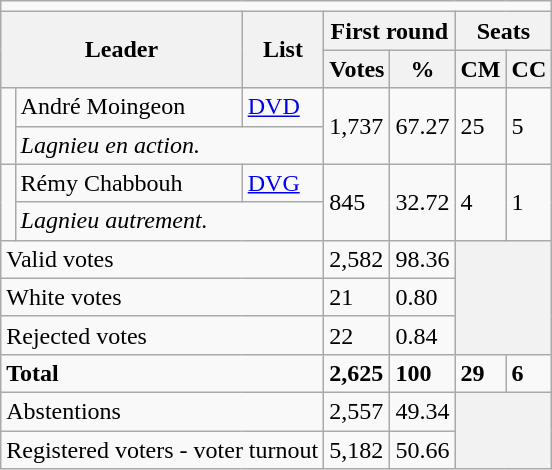<table class="wikitable">
<tr>
<td colspan="7"></td>
</tr>
<tr>
<th colspan="2" rowspan="2">Leader</th>
<th rowspan="2">List</th>
<th colspan="2">First round</th>
<th colspan="2">Seats</th>
</tr>
<tr>
<th>Votes</th>
<th>%</th>
<th>CM</th>
<th>CC</th>
</tr>
<tr>
<td rowspan="2" bgcolor=></td>
<td>André Moingeon</td>
<td><a href='#'>DVD</a></td>
<td rowspan="2">1,737</td>
<td rowspan="2">67.27</td>
<td rowspan="2">25</td>
<td rowspan="2">5</td>
</tr>
<tr>
<td colspan="2"><em>Lagnieu en action.</em></td>
</tr>
<tr>
<td rowspan="2" bgcolor=></td>
<td>Rémy Chabbouh</td>
<td><a href='#'>DVG</a></td>
<td rowspan="2">845</td>
<td rowspan="2">32.72</td>
<td rowspan="2">4</td>
<td rowspan="2">1</td>
</tr>
<tr>
<td colspan="2"><em>Lagnieu autrement.</em></td>
</tr>
<tr>
<td colspan="3">Valid votes</td>
<td>2,582</td>
<td>98.36</td>
<th colspan="2" rowspan="3"></th>
</tr>
<tr>
<td colspan="3">White votes</td>
<td>21</td>
<td>0.80</td>
</tr>
<tr>
<td colspan="3">Rejected votes</td>
<td>22</td>
<td>0.84</td>
</tr>
<tr>
<td colspan="3"><strong>Total</strong></td>
<td><strong>2,625</strong></td>
<td><strong>100</strong></td>
<td><strong>29</strong></td>
<td><strong>6</strong></td>
</tr>
<tr>
<td colspan="3">Abstentions</td>
<td>2,557</td>
<td>49.34</td>
<th colspan="2" rowspan="2"></th>
</tr>
<tr>
<td colspan="3">Registered voters - voter turnout</td>
<td>5,182</td>
<td>50.66</td>
</tr>
</table>
